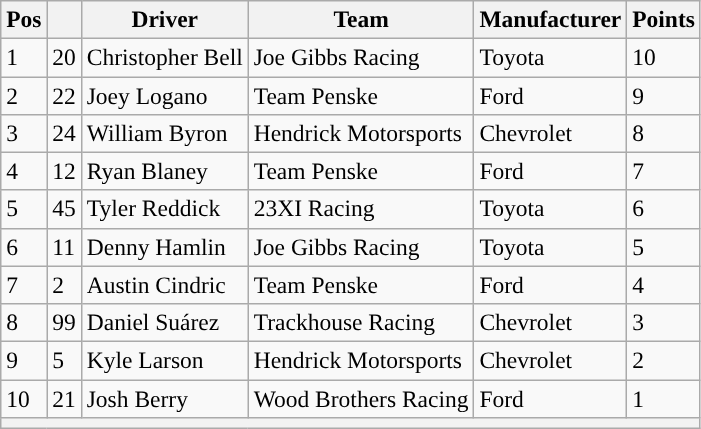<table class="wikitable" style="font-size:98%">
<tr>
<th>Pos</th>
<th></th>
<th>Driver</th>
<th>Team</th>
<th>Manufacturer</th>
<th>Points</th>
</tr>
<tr>
<td>1</td>
<td>20</td>
<td>Christopher Bell</td>
<td>Joe Gibbs Racing</td>
<td>Toyota</td>
<td>10</td>
</tr>
<tr>
<td>2</td>
<td>22</td>
<td>Joey Logano</td>
<td>Team Penske</td>
<td>Ford</td>
<td>9</td>
</tr>
<tr>
<td>3</td>
<td>24</td>
<td>William Byron</td>
<td>Hendrick Motorsports</td>
<td>Chevrolet</td>
<td>8</td>
</tr>
<tr>
<td>4</td>
<td>12</td>
<td>Ryan Blaney</td>
<td>Team Penske</td>
<td>Ford</td>
<td>7</td>
</tr>
<tr>
<td>5</td>
<td>45</td>
<td>Tyler Reddick</td>
<td>23XI Racing</td>
<td>Toyota</td>
<td>6</td>
</tr>
<tr>
<td>6</td>
<td>11</td>
<td>Denny Hamlin</td>
<td>Joe Gibbs Racing</td>
<td>Toyota</td>
<td>5</td>
</tr>
<tr>
<td>7</td>
<td>2</td>
<td>Austin Cindric</td>
<td>Team Penske</td>
<td>Ford</td>
<td>4</td>
</tr>
<tr>
<td>8</td>
<td>99</td>
<td>Daniel Suárez</td>
<td>Trackhouse Racing</td>
<td>Chevrolet</td>
<td>3</td>
</tr>
<tr>
<td>9</td>
<td>5</td>
<td>Kyle Larson</td>
<td>Hendrick Motorsports</td>
<td>Chevrolet</td>
<td>2</td>
</tr>
<tr>
<td>10</td>
<td>21</td>
<td>Josh Berry</td>
<td>Wood Brothers Racing</td>
<td>Ford</td>
<td>1</td>
</tr>
<tr>
<th colspan="6"></th>
</tr>
</table>
